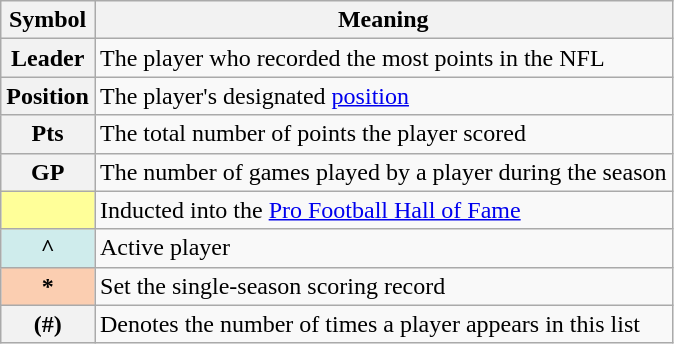<table class="wikitable plainrowheaders">
<tr>
<th scope="col">Symbol</th>
<th scope="col">Meaning</th>
</tr>
<tr>
<th scope="row" style="text-align:center;"><strong>Leader</strong></th>
<td>The player who recorded the most points in the NFL</td>
</tr>
<tr>
<th scope="row" style="text-align:center;"><strong>Position</strong></th>
<td>The player's designated <a href='#'>position</a></td>
</tr>
<tr>
<th scope="row" style="text-align:center;"><strong>Pts</strong></th>
<td>The total number of points the player scored</td>
</tr>
<tr>
<th scope="row" style="text-align:center;"><strong>GP</strong></th>
<td>The number of games played by a player during the season</td>
</tr>
<tr>
<th scope="row" style="text-align:center; background:#ff9;"></th>
<td>Inducted into the <a href='#'>Pro Football Hall of Fame</a></td>
</tr>
<tr>
<th scope="row" style="text-align:center; background:#cfecec;">^</th>
<td>Active player</td>
</tr>
<tr>
<th scope="row" style="text-align:center; background:#fbceb1;">*</th>
<td>Set the single-season scoring record</td>
</tr>
<tr>
<th scope="row" style="text-align:center;">(#)</th>
<td>Denotes the number of times a player appears in this list</td>
</tr>
</table>
